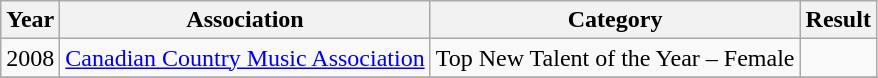<table class="wikitable">
<tr>
<th>Year</th>
<th>Association</th>
<th>Category</th>
<th>Result</th>
</tr>
<tr>
<td>2008</td>
<td><a href='#'>Canadian Country Music Association</a></td>
<td>Top New Talent of the Year – Female</td>
<td></td>
</tr>
<tr>
</tr>
</table>
